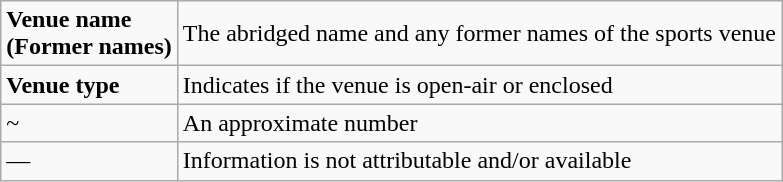<table class="wikitable">
<tr>
<td><strong>Venue name<br>(Former names)</strong></td>
<td>The abridged name and any former names of the sports venue</td>
</tr>
<tr>
<td><strong>Venue type</strong></td>
<td>Indicates if the venue is open-air or enclosed</td>
</tr>
<tr>
<td>~</td>
<td>An approximate number</td>
</tr>
<tr>
<td>—</td>
<td>Information is not attributable and/or available</td>
</tr>
</table>
